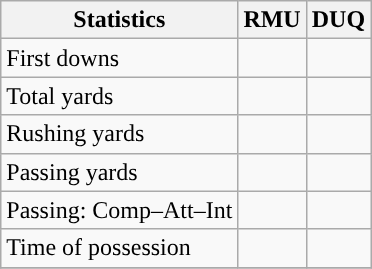<table class="wikitable" style="float: left;">
<tr>
<th>Statistics</th>
<th>RMU</th>
<th>DUQ</th>
</tr>
<tr>
<td>First downs</td>
<td></td>
<td></td>
</tr>
<tr>
<td>Total yards</td>
<td></td>
<td></td>
</tr>
<tr>
<td>Rushing yards</td>
<td></td>
<td></td>
</tr>
<tr>
<td>Passing yards</td>
<td></td>
<td></td>
</tr>
<tr>
<td>Passing: Comp–Att–Int</td>
<td></td>
<td></td>
</tr>
<tr>
<td>Time of possession</td>
<td></td>
<td></td>
</tr>
<tr>
</tr>
</table>
